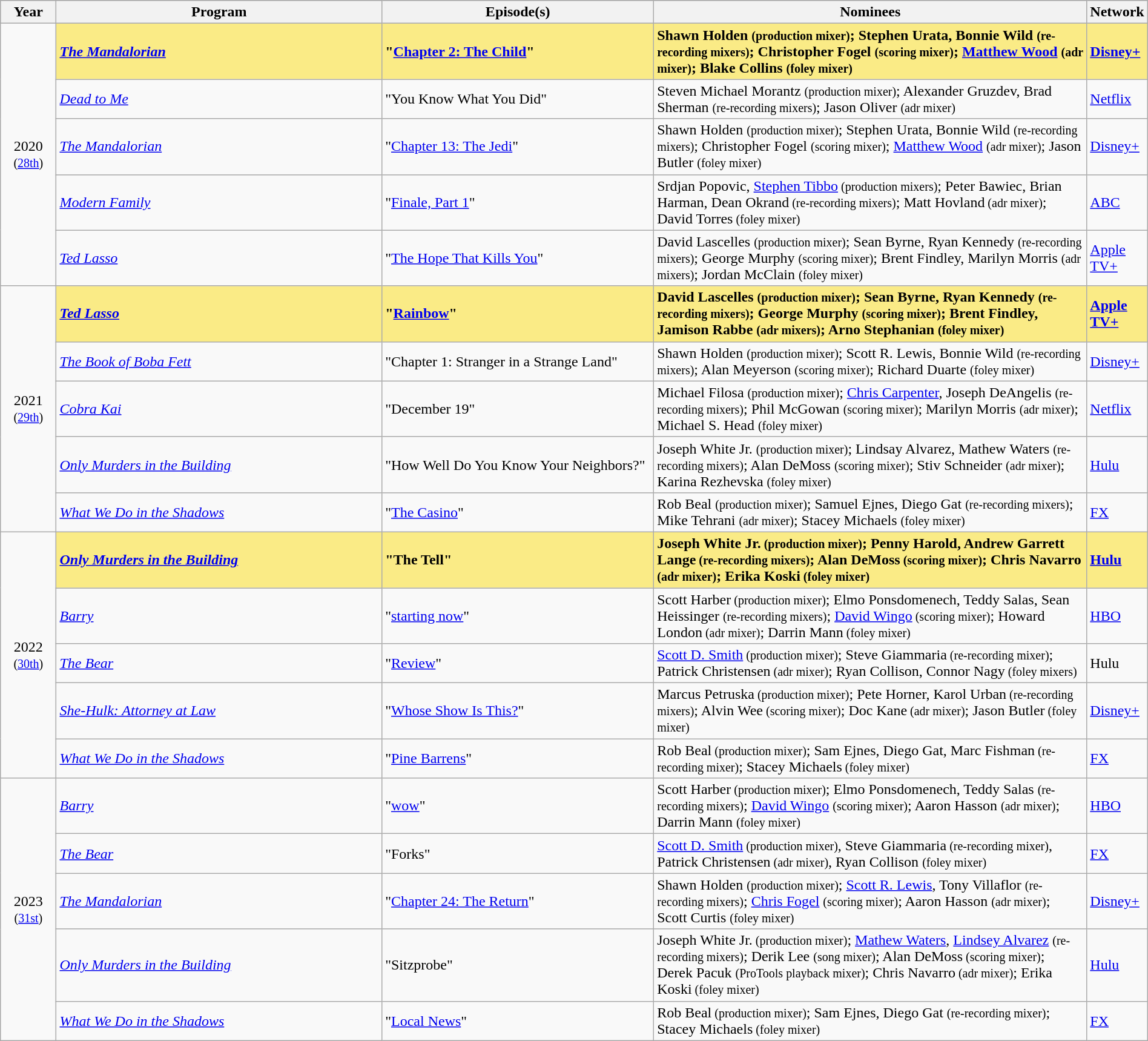<table class="wikitable" style="width:100%">
<tr bgcolor="#bebebe">
<th width="5%">Year</th>
<th width="30%">Program</th>
<th width="25%">Episode(s)</th>
<th width="40%">Nominees</th>
<th width="5%">Network</th>
</tr>
<tr>
<td rowspan="5" style="text-align:center;">2020 <br><small>(<a href='#'>28th</a>)</small><br></td>
<td style="background:#FAEB86;"><strong><em><a href='#'>The Mandalorian</a></em></strong></td>
<td style="background:#FAEB86;"><strong>"<a href='#'>Chapter 2: The Child</a>"</strong></td>
<td style="background:#FAEB86;"><strong>Shawn Holden <small>(production mixer)</small>; Stephen Urata, Bonnie Wild <small>(re-recording mixers)</small>; Christopher Fogel <small>(scoring mixer)</small>; <a href='#'>Matthew Wood</a> <small>(adr mixer)</small>; Blake Collins <small>(foley mixer)</small></strong></td>
<td style="background:#FAEB86;"><strong><a href='#'>Disney+</a></strong></td>
</tr>
<tr>
<td><em><a href='#'>Dead to Me</a></em></td>
<td>"You Know What You Did"</td>
<td>Steven Michael Morantz <small>(production mixer)</small>; Alexander Gruzdev, Brad Sherman <small>(re-recording mixers)</small>; Jason Oliver <small>(adr mixer)</small></td>
<td><a href='#'>Netflix</a></td>
</tr>
<tr>
<td><em><a href='#'>The Mandalorian</a></em></td>
<td>"<a href='#'>Chapter 13: The Jedi</a>"</td>
<td>Shawn Holden <small>(production mixer)</small>; Stephen Urata, Bonnie Wild <small>(re-recording mixers)</small>; Christopher Fogel <small>(scoring mixer)</small>; <a href='#'>Matthew Wood</a> <small>(adr mixer)</small>; Jason Butler <small>(foley mixer)</small></td>
<td><a href='#'>Disney+</a></td>
</tr>
<tr>
<td><em><a href='#'>Modern Family</a></em></td>
<td>"<a href='#'>Finale, Part 1</a>"</td>
<td>Srdjan Popovic, <a href='#'>Stephen Tibbo</a><small> (production mixers)</small>; Peter Bawiec, Brian Harman, Dean Okrand<small> (re-recording mixers)</small>; Matt Hovland<small> (adr mixer)</small>; David Torres<small> (foley mixer)</small></td>
<td><a href='#'>ABC</a></td>
</tr>
<tr>
<td><em><a href='#'>Ted Lasso</a></em></td>
<td>"<a href='#'>The Hope That Kills You</a>"</td>
<td>David Lascelles <small>(production mixer)</small>; Sean Byrne, Ryan Kennedy <small>(re-recording mixers)</small>; George Murphy <small>(scoring mixer)</small>; Brent Findley, Marilyn Morris <small>(adr mixers)</small>; Jordan McClain <small>(foley mixer)</small></td>
<td><a href='#'>Apple TV+</a></td>
</tr>
<tr>
<td rowspan="5" style="text-align:center;">2021 <br><small>(<a href='#'>29th</a>)</small><br></td>
<td style="background:#FAEB86;"><strong><em><a href='#'>Ted Lasso</a></em></strong></td>
<td style="background:#FAEB86;"><strong>"<a href='#'>Rainbow</a>"</strong></td>
<td style="background:#FAEB86;"><strong>David Lascelles <small>(production mixer)</small>; Sean Byrne, Ryan Kennedy <small>(re-recording mixers)</small>; George Murphy <small>(scoring mixer)</small>; Brent Findley, Jamison Rabbe <small>(adr mixers)</small>; Arno Stephanian <small>(foley mixer)</small></strong></td>
<td style="background:#FAEB86;"><strong><a href='#'>Apple TV+</a></strong></td>
</tr>
<tr>
<td><em><a href='#'>The Book of Boba Fett</a></em></td>
<td>"Chapter 1: Stranger in a Strange Land"</td>
<td>Shawn Holden <small>(production mixer)</small>; Scott R. Lewis, Bonnie Wild <small>(re-recording mixers)</small>; Alan Meyerson <small>(scoring mixer)</small>; Richard Duarte <small>(foley mixer)</small></td>
<td><a href='#'>Disney+</a></td>
</tr>
<tr>
<td><em><a href='#'>Cobra Kai</a></em></td>
<td>"December 19"</td>
<td>Michael Filosa <small>(production mixer)</small>; <a href='#'>Chris Carpenter</a>, Joseph DeAngelis <small>(re-recording mixers)</small>; Phil McGowan <small>(scoring mixer)</small>; Marilyn Morris <small>(adr mixer)</small>; Michael S. Head <small>(foley mixer)</small></td>
<td><a href='#'>Netflix</a></td>
</tr>
<tr>
<td><em><a href='#'>Only Murders in the Building</a></em></td>
<td>"How Well Do You Know Your Neighbors?"</td>
<td>Joseph White Jr. <small>(production mixer)</small>; Lindsay Alvarez, Mathew Waters <small>(re-recording mixers)</small>; Alan DeMoss <small>(scoring mixer)</small>; Stiv Schneider <small>(adr mixer)</small>; Karina Rezhevska <small>(foley mixer)</small></td>
<td><a href='#'>Hulu</a></td>
</tr>
<tr>
<td><em><a href='#'>What We Do in the Shadows</a></em></td>
<td>"<a href='#'>The Casino</a>"</td>
<td>Rob Beal <small>(production mixer)</small>; Samuel Ejnes, Diego Gat <small>(re-recording mixers)</small>; Mike Tehrani <small>(adr mixer)</small>; Stacey Michaels <small>(foley mixer)</small></td>
<td><a href='#'>FX</a></td>
</tr>
<tr>
<td rowspan="5" style="text-align:center;">2022 <br><small>(<a href='#'>30th</a>)</small><br></td>
<td style="background:#FAEB86;"><strong><em><a href='#'>Only Murders in the Building</a></em></strong></td>
<td style="background:#FAEB86;"><strong>"The Tell"</strong></td>
<td style="background:#FAEB86;"><strong>Joseph White Jr.<small> (production mixer)</small>; Penny Harold, Andrew Garrett Lange<small> (re-recording mixers)</small>; Alan DeMoss<small> (scoring mixer)</small>; Chris Navarro<small> (adr mixer)</small>; Erika Koski<small> (foley mixer)</small></strong></td>
<td style="background:#FAEB86;"><strong><a href='#'>Hulu</a></strong></td>
</tr>
<tr>
<td><em><a href='#'>Barry</a></em></td>
<td>"<a href='#'>starting now</a>"</td>
<td>Scott Harber<small> (production mixer)</small>; Elmo Ponsdomenech, Teddy Salas, Sean Heissinger <small>(re-recording mixers)</small>; <a href='#'>David Wingo</a><small> (scoring mixer)</small>; Howard London<small> (adr mixer)</small>; Darrin Mann<small> (foley mixer)</small></td>
<td><a href='#'>HBO</a></td>
</tr>
<tr>
<td><em><a href='#'>The Bear</a></em></td>
<td>"<a href='#'>Review</a>"</td>
<td><a href='#'>Scott D. Smith</a><small> (production mixer)</small>; Steve Giammaria<small> (re-recording mixer)</small>; Patrick Christensen<small> (adr mixer)</small>; Ryan Collison, Connor Nagy<small> (foley mixers)</small></td>
<td>Hulu</td>
</tr>
<tr>
<td><em><a href='#'>She-Hulk: Attorney at Law</a></em></td>
<td>"<a href='#'>Whose Show Is This?</a>"</td>
<td>Marcus Petruska<small> (production mixer)</small>; Pete Horner, Karol Urban<small> (re-recording mixers)</small>; Alvin Wee<small> (scoring mixer)</small>; Doc Kane<small> (adr mixer)</small>; Jason Butler<small> (foley mixer)</small></td>
<td><a href='#'>Disney+</a></td>
</tr>
<tr>
<td><em><a href='#'>What We Do in the Shadows</a></em></td>
<td>"<a href='#'>Pine Barrens</a>"</td>
<td>Rob Beal<small> (production mixer)</small>; Sam Ejnes, Diego Gat, Marc Fishman<small> (re-recording mixer)</small>; Stacey Michaels<small> (foley mixer)</small></td>
<td><a href='#'>FX</a></td>
</tr>
<tr>
<td rowspan="5" style="text-align:center;">2023 <br><small>(<a href='#'>31st</a>)</small><br></td>
<td><em><a href='#'>Barry</a></em></td>
<td>"<a href='#'>wow</a>"</td>
<td>Scott Harber<small> (production mixer)</small>; Elmo Ponsdomenech, Teddy Salas <small>(re-recording mixers)</small>; <a href='#'>David Wingo</a> <small>(scoring mixer)</small>; Aaron Hasson <small> (adr mixer)</small>; Darrin Mann <small>(foley mixer)</small></td>
<td><a href='#'>HBO</a></td>
</tr>
<tr>
<td><em><a href='#'>The Bear</a></em></td>
<td>"Forks"</td>
<td><a href='#'>Scott D. Smith</a><small> (production mixer)</small>, Steve Giammaria<small> (re-recording mixer)</small>, Patrick Christensen<small> (adr mixer)</small>, Ryan Collison <small> (foley mixer)</small></td>
<td><a href='#'>FX</a></td>
</tr>
<tr>
<td><em><a href='#'>The Mandalorian</a></em></td>
<td>"<a href='#'>Chapter 24: The Return</a>"</td>
<td>Shawn Holden <small>(production mixer)</small>; <a href='#'>Scott R. Lewis</a>, Tony Villaflor <small>(re-recording mixers)</small>; <a href='#'>Chris Fogel</a> <small>(scoring mixer)</small>; Aaron Hasson <small>(adr mixer)</small>; Scott Curtis <small>(foley mixer)</small></td>
<td><a href='#'>Disney+</a></td>
</tr>
<tr>
<td><em><a href='#'>Only Murders in the Building</a></em></td>
<td>"Sitzprobe"</td>
<td>Joseph White Jr.<small> (production mixer)</small>; <a href='#'>Mathew Waters</a>, <a href='#'>Lindsey Alvarez</a> <small> (re-recording mixers)</small>; Derik Lee <small>(song mixer)</small>; Alan DeMoss<small> (scoring mixer)</small>; Derek Pacuk <small>(ProTools playback mixer)</small>; Chris Navarro<small> (adr mixer)</small>; Erika Koski<small> (foley mixer)</small></td>
<td><a href='#'>Hulu</a></td>
</tr>
<tr>
<td><em><a href='#'>What We Do in the Shadows</a></em></td>
<td>"<a href='#'>Local News</a>"</td>
<td>Rob Beal<small> (production mixer)</small>; Sam Ejnes, Diego Gat <small> (re-recording mixer)</small>; Stacey Michaels<small> (foley mixer)</small></td>
<td><a href='#'>FX</a></td>
</tr>
</table>
